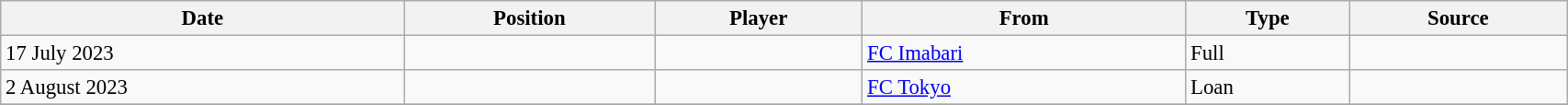<table class="wikitable sortable" style="width:90%; text-align:center; font-size:95%; text-align:left;">
<tr>
<th>Date</th>
<th>Position</th>
<th>Player</th>
<th>From</th>
<th>Type</th>
<th>Source</th>
</tr>
<tr>
<td>17 July 2023</td>
<td></td>
<td></td>
<td> <a href='#'>FC Imabari</a></td>
<td>Full</td>
<td></td>
</tr>
<tr>
<td>2 August 2023</td>
<td></td>
<td></td>
<td> <a href='#'>FC Tokyo</a></td>
<td>Loan</td>
<td></td>
</tr>
<tr>
</tr>
</table>
